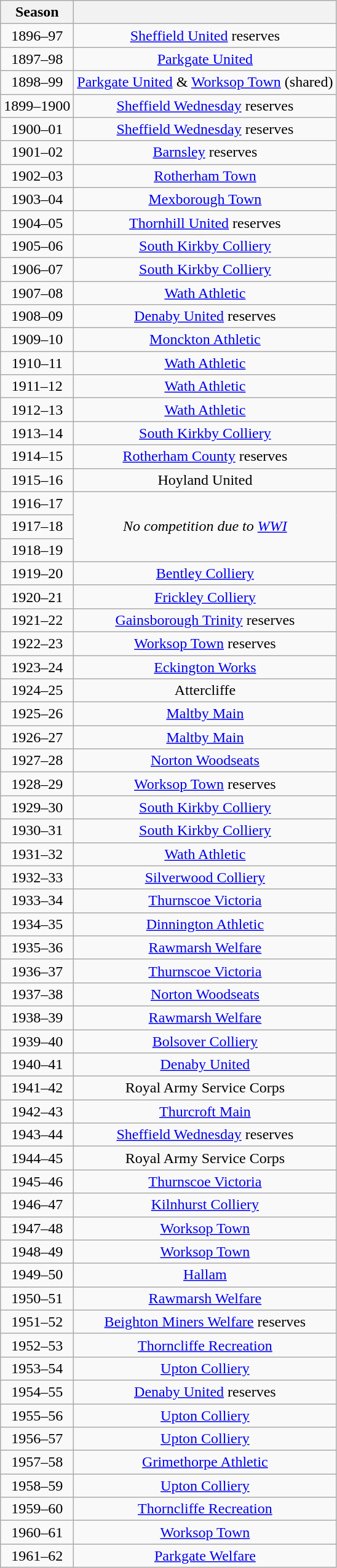<table class="wikitable" style="text-align: center">
<tr>
<th>Season</th>
<th></th>
</tr>
<tr>
<td>1896–97</td>
<td><a href='#'>Sheffield United</a> reserves</td>
</tr>
<tr>
<td>1897–98</td>
<td><a href='#'>Parkgate United</a></td>
</tr>
<tr>
<td>1898–99</td>
<td><a href='#'>Parkgate United</a> & <a href='#'>Worksop Town</a> (shared)</td>
</tr>
<tr>
<td>1899–1900</td>
<td><a href='#'>Sheffield Wednesday</a> reserves</td>
</tr>
<tr>
<td>1900–01</td>
<td><a href='#'>Sheffield Wednesday</a> reserves</td>
</tr>
<tr>
<td>1901–02</td>
<td><a href='#'>Barnsley</a> reserves</td>
</tr>
<tr>
<td>1902–03</td>
<td><a href='#'>Rotherham Town</a></td>
</tr>
<tr>
<td>1903–04</td>
<td><a href='#'>Mexborough Town</a></td>
</tr>
<tr>
<td>1904–05</td>
<td><a href='#'>Thornhill United</a> reserves</td>
</tr>
<tr>
<td>1905–06</td>
<td><a href='#'>South Kirkby Colliery</a></td>
</tr>
<tr>
<td>1906–07</td>
<td><a href='#'>South Kirkby Colliery</a></td>
</tr>
<tr>
<td>1907–08</td>
<td><a href='#'>Wath Athletic</a></td>
</tr>
<tr>
<td>1908–09</td>
<td><a href='#'>Denaby United</a> reserves</td>
</tr>
<tr>
<td>1909–10</td>
<td><a href='#'>Monckton Athletic</a></td>
</tr>
<tr>
<td>1910–11</td>
<td><a href='#'>Wath Athletic</a></td>
</tr>
<tr>
<td>1911–12</td>
<td><a href='#'>Wath Athletic</a></td>
</tr>
<tr>
<td>1912–13</td>
<td><a href='#'>Wath Athletic</a></td>
</tr>
<tr>
<td>1913–14</td>
<td><a href='#'>South Kirkby Colliery</a></td>
</tr>
<tr>
<td>1914–15</td>
<td><a href='#'>Rotherham County</a> reserves</td>
</tr>
<tr>
<td>1915–16</td>
<td>Hoyland United</td>
</tr>
<tr>
<td>1916–17</td>
<td rowspan="3"><em>No competition due to <a href='#'>WWI</a></em></td>
</tr>
<tr>
<td>1917–18</td>
</tr>
<tr>
<td>1918–19</td>
</tr>
<tr>
<td>1919–20</td>
<td><a href='#'>Bentley Colliery</a></td>
</tr>
<tr>
<td>1920–21</td>
<td><a href='#'>Frickley Colliery</a></td>
</tr>
<tr>
<td>1921–22</td>
<td><a href='#'>Gainsborough Trinity</a> reserves</td>
</tr>
<tr>
<td>1922–23</td>
<td><a href='#'>Worksop Town</a> reserves</td>
</tr>
<tr>
<td>1923–24</td>
<td><a href='#'>Eckington Works</a></td>
</tr>
<tr>
<td>1924–25</td>
<td>Attercliffe</td>
</tr>
<tr>
<td>1925–26</td>
<td><a href='#'>Maltby Main</a></td>
</tr>
<tr>
<td>1926–27</td>
<td><a href='#'>Maltby Main</a></td>
</tr>
<tr>
<td>1927–28</td>
<td><a href='#'>Norton Woodseats</a></td>
</tr>
<tr>
<td>1928–29</td>
<td><a href='#'>Worksop Town</a> reserves</td>
</tr>
<tr>
<td>1929–30</td>
<td><a href='#'>South Kirkby Colliery</a></td>
</tr>
<tr>
<td>1930–31</td>
<td><a href='#'>South Kirkby Colliery</a></td>
</tr>
<tr>
<td>1931–32</td>
<td><a href='#'>Wath Athletic</a></td>
</tr>
<tr>
<td>1932–33</td>
<td><a href='#'>Silverwood Colliery</a></td>
</tr>
<tr>
<td>1933–34</td>
<td><a href='#'>Thurnscoe Victoria</a></td>
</tr>
<tr>
<td>1934–35</td>
<td><a href='#'>Dinnington Athletic</a></td>
</tr>
<tr>
<td>1935–36</td>
<td><a href='#'>Rawmarsh Welfare</a></td>
</tr>
<tr>
<td>1936–37</td>
<td><a href='#'>Thurnscoe Victoria</a></td>
</tr>
<tr>
<td>1937–38</td>
<td><a href='#'>Norton Woodseats</a></td>
</tr>
<tr>
<td>1938–39</td>
<td><a href='#'>Rawmarsh Welfare</a></td>
</tr>
<tr>
<td>1939–40</td>
<td><a href='#'>Bolsover Colliery</a></td>
</tr>
<tr>
<td>1940–41</td>
<td><a href='#'>Denaby United</a></td>
</tr>
<tr>
<td>1941–42</td>
<td>Royal Army Service Corps</td>
</tr>
<tr>
<td>1942–43</td>
<td><a href='#'>Thurcroft Main</a></td>
</tr>
<tr>
<td>1943–44</td>
<td><a href='#'>Sheffield Wednesday</a> reserves</td>
</tr>
<tr>
<td>1944–45</td>
<td>Royal Army Service Corps</td>
</tr>
<tr>
<td>1945–46</td>
<td><a href='#'>Thurnscoe Victoria</a></td>
</tr>
<tr>
<td>1946–47</td>
<td><a href='#'>Kilnhurst Colliery</a></td>
</tr>
<tr>
<td>1947–48</td>
<td><a href='#'>Worksop Town</a></td>
</tr>
<tr>
<td>1948–49</td>
<td><a href='#'>Worksop Town</a></td>
</tr>
<tr>
<td>1949–50</td>
<td><a href='#'>Hallam</a></td>
</tr>
<tr>
<td>1950–51</td>
<td><a href='#'>Rawmarsh Welfare</a></td>
</tr>
<tr>
<td>1951–52</td>
<td><a href='#'>Beighton Miners Welfare</a> reserves</td>
</tr>
<tr>
<td>1952–53</td>
<td><a href='#'>Thorncliffe Recreation</a></td>
</tr>
<tr>
<td>1953–54</td>
<td><a href='#'>Upton Colliery</a></td>
</tr>
<tr>
<td>1954–55</td>
<td><a href='#'>Denaby United</a> reserves</td>
</tr>
<tr>
<td>1955–56</td>
<td><a href='#'>Upton Colliery</a></td>
</tr>
<tr>
<td>1956–57</td>
<td><a href='#'>Upton Colliery</a></td>
</tr>
<tr>
<td>1957–58</td>
<td><a href='#'>Grimethorpe Athletic</a></td>
</tr>
<tr>
<td>1958–59</td>
<td><a href='#'>Upton Colliery</a></td>
</tr>
<tr>
<td>1959–60</td>
<td><a href='#'>Thorncliffe Recreation</a></td>
</tr>
<tr>
<td>1960–61</td>
<td><a href='#'>Worksop Town</a></td>
</tr>
<tr>
<td>1961–62</td>
<td><a href='#'>Parkgate Welfare</a></td>
</tr>
</table>
